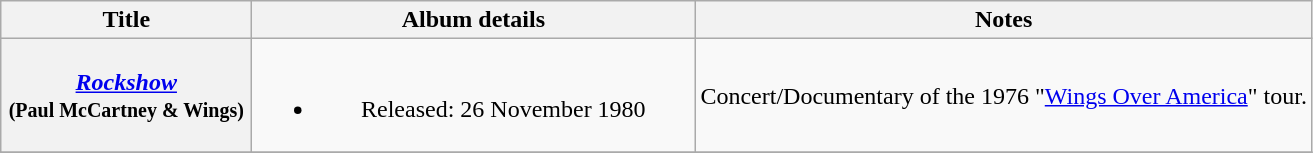<table class="wikitable plainrowheaders" style="text-align:center;">
<tr>
<th scope="col" style="width:10em">Title</th>
<th scope="col" style="width:18em">Album details</th>
<th scope="col">Notes</th>
</tr>
<tr>
<th scope="row"><em><a href='#'>Rockshow</a></em><br><small>(Paul McCartney & Wings)</small></th>
<td><br><ul><li>Released: 26 November 1980</li></ul></td>
<td>Concert/Documentary of the 1976 "<a href='#'>Wings Over America</a>" tour.</td>
</tr>
<tr>
</tr>
</table>
